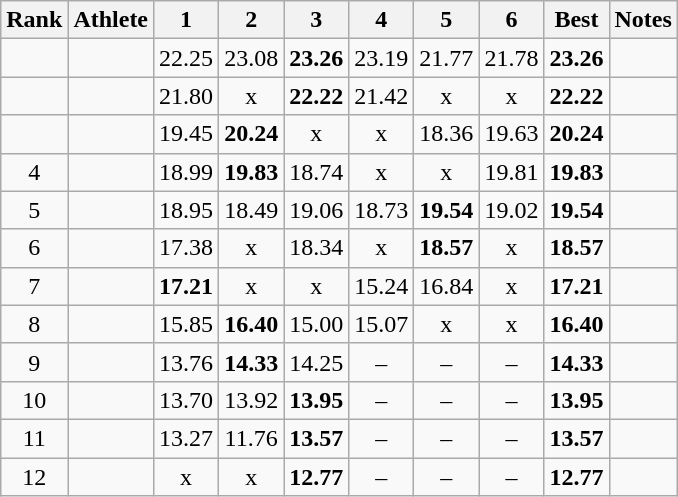<table class="wikitable sortable" style="text-align:center">
<tr>
<th>Rank</th>
<th>Athlete</th>
<th>1</th>
<th>2</th>
<th>3</th>
<th>4</th>
<th>5</th>
<th>6</th>
<th>Best</th>
<th>Notes</th>
</tr>
<tr>
<td></td>
<td style="text-align:left"></td>
<td>22.25</td>
<td>23.08</td>
<td><strong>23.26</strong></td>
<td>23.19</td>
<td>21.77</td>
<td>21.78</td>
<td><strong>23.26</strong></td>
<td></td>
</tr>
<tr>
<td></td>
<td style="text-align:left"></td>
<td>21.80</td>
<td>x</td>
<td><strong>22.22</strong></td>
<td>21.42</td>
<td>x</td>
<td>x</td>
<td><strong>22.22</strong></td>
<td></td>
</tr>
<tr>
<td></td>
<td style="text-align:left"></td>
<td>19.45</td>
<td><strong>20.24</strong></td>
<td>x</td>
<td>x</td>
<td>18.36</td>
<td>19.63</td>
<td><strong>20.24</strong></td>
<td></td>
</tr>
<tr>
<td>4</td>
<td style="text-align:left"></td>
<td>18.99</td>
<td><strong>19.83</strong></td>
<td>18.74</td>
<td>x</td>
<td>x</td>
<td>19.81</td>
<td><strong>19.83</strong></td>
<td></td>
</tr>
<tr>
<td>5</td>
<td style="text-align:left"></td>
<td>18.95</td>
<td>18.49</td>
<td>19.06</td>
<td>18.73</td>
<td><strong>19.54</strong></td>
<td>19.02</td>
<td><strong>19.54</strong></td>
<td></td>
</tr>
<tr>
<td>6</td>
<td style="text-align:left"></td>
<td>17.38</td>
<td>x</td>
<td>18.34</td>
<td>x</td>
<td><strong>18.57</strong></td>
<td>x</td>
<td><strong>18.57</strong></td>
<td></td>
</tr>
<tr>
<td>7</td>
<td style="text-align:left"></td>
<td><strong>17.21</strong></td>
<td>x</td>
<td>x</td>
<td>15.24</td>
<td>16.84</td>
<td>x</td>
<td><strong>17.21</strong></td>
<td></td>
</tr>
<tr>
<td>8</td>
<td style="text-align:left"></td>
<td>15.85</td>
<td><strong>16.40</strong></td>
<td>15.00</td>
<td>15.07</td>
<td>x</td>
<td>x</td>
<td><strong>16.40</strong></td>
<td></td>
</tr>
<tr>
<td>9</td>
<td style="text-align:left"></td>
<td>13.76</td>
<td><strong>14.33</strong></td>
<td>14.25</td>
<td>–</td>
<td>–</td>
<td>–</td>
<td><strong>14.33</strong></td>
<td></td>
</tr>
<tr>
<td>10</td>
<td style="text-align:left"></td>
<td>13.70</td>
<td>13.92</td>
<td><strong>13.95</strong></td>
<td>–</td>
<td>–</td>
<td>–</td>
<td><strong>13.95</strong></td>
<td></td>
</tr>
<tr>
<td>11</td>
<td style="text-align:left"></td>
<td>13.27</td>
<td>11.76</td>
<td><strong>13.57</strong></td>
<td>–</td>
<td>–</td>
<td>–</td>
<td><strong>13.57</strong></td>
<td></td>
</tr>
<tr>
<td>12</td>
<td style="text-align:left"></td>
<td>x</td>
<td>x</td>
<td><strong>12.77</strong></td>
<td>–</td>
<td>–</td>
<td>–</td>
<td><strong>12.77</strong></td>
<td></td>
</tr>
</table>
